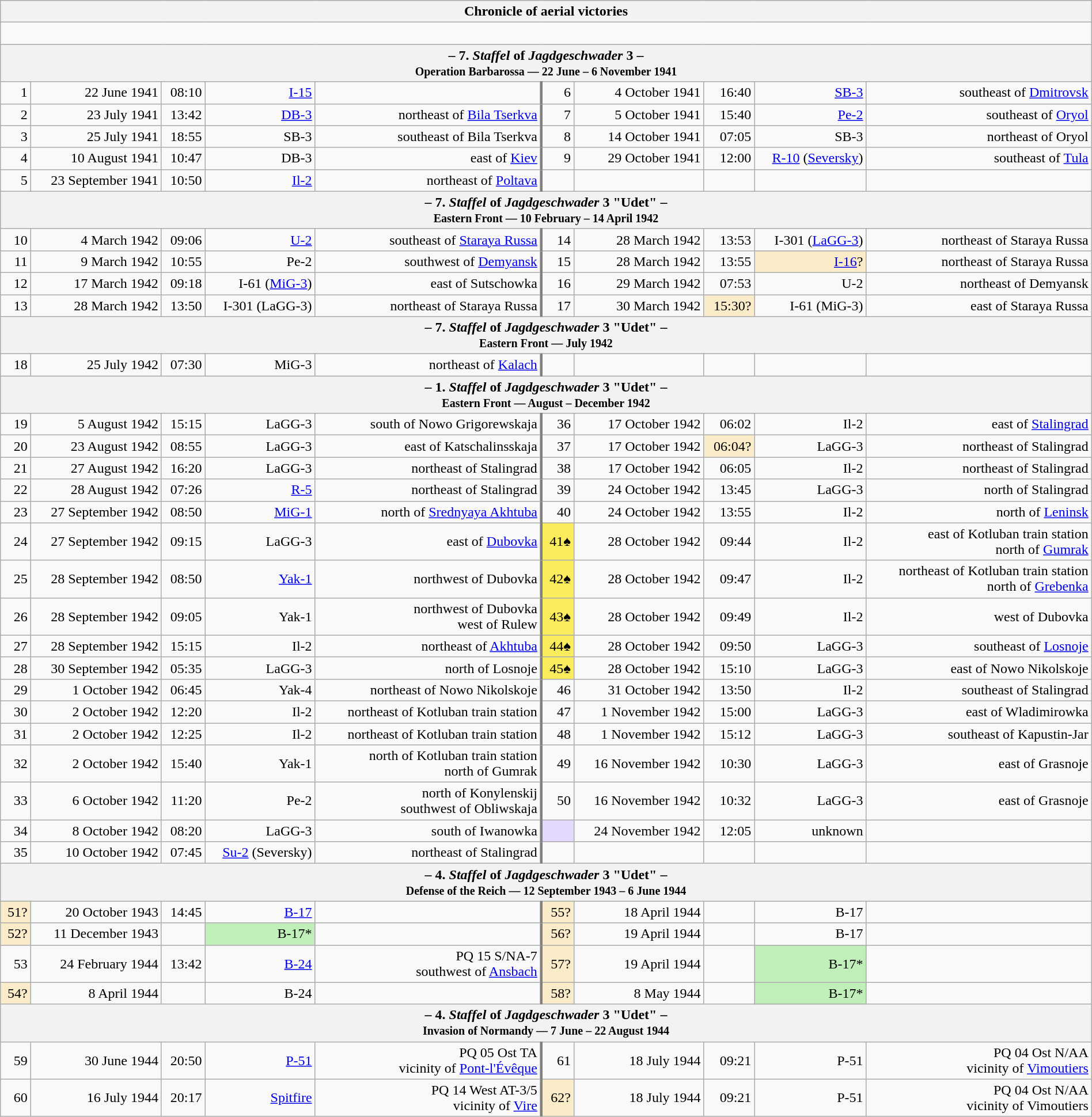<table class="wikitable plainrowheaders collapsible" style="margin-left: auto; margin-right: auto; border: none; text-align:right; width: 100%;">
<tr>
<th colspan="10">Chronicle of aerial victories</th>
</tr>
<tr>
<td colspan="10" style="text-align: left;"><br>


</td>
</tr>
<tr>
<th colspan="10">– 7. <em>Staffel</em> of <em>Jagdgeschwader</em> 3 –<br><small>Operation Barbarossa — 22 June – 6 November 1941</small></th>
</tr>
<tr>
<td>1</td>
<td>22 June 1941</td>
<td>08:10</td>
<td><a href='#'>I-15</a></td>
<td></td>
<td style="border-left: 3px solid grey;">6</td>
<td>4 October 1941</td>
<td>16:40</td>
<td><a href='#'>SB-3</a></td>
<td> southeast of <a href='#'>Dmitrovsk</a></td>
</tr>
<tr>
<td>2</td>
<td>23 July 1941</td>
<td>13:42</td>
<td><a href='#'>DB-3</a></td>
<td> northeast of <a href='#'>Bila Tserkva</a></td>
<td style="border-left: 3px solid grey;">7</td>
<td>5 October 1941</td>
<td>15:40</td>
<td><a href='#'>Pe-2</a></td>
<td> southeast of <a href='#'>Oryol</a></td>
</tr>
<tr>
<td>3</td>
<td>25 July 1941</td>
<td>18:55</td>
<td>SB-3</td>
<td> southeast of Bila Tserkva</td>
<td style="border-left: 3px solid grey;">8</td>
<td>14 October 1941</td>
<td>07:05</td>
<td>SB-3</td>
<td> northeast of Oryol</td>
</tr>
<tr>
<td>4</td>
<td>10 August 1941</td>
<td>10:47</td>
<td>DB-3</td>
<td> east of <a href='#'>Kiev</a></td>
<td style="border-left: 3px solid grey;">9</td>
<td>29 October 1941</td>
<td>12:00</td>
<td><a href='#'>R-10</a> (<a href='#'>Seversky</a>)</td>
<td> southeast of <a href='#'>Tula</a></td>
</tr>
<tr>
<td>5</td>
<td>23 September 1941</td>
<td>10:50</td>
<td><a href='#'>Il-2</a></td>
<td> northeast of <a href='#'>Poltava</a></td>
<td style="border-left: 3px solid grey;"></td>
<td></td>
<td></td>
<td></td>
<td></td>
</tr>
<tr>
<th colspan="10">– 7. <em>Staffel</em> of <em>Jagdgeschwader</em> 3 "Udet" –<br><small>Eastern Front — 10 February – 14 April 1942</small></th>
</tr>
<tr>
<td>10</td>
<td>4 March 1942</td>
<td>09:06</td>
<td><a href='#'>U-2</a></td>
<td> southeast of <a href='#'>Staraya Russa</a></td>
<td style="border-left: 3px solid grey;">14</td>
<td>28 March 1942</td>
<td>13:53</td>
<td>I-301 (<a href='#'>LaGG-3</a>)</td>
<td> northeast of Staraya Russa</td>
</tr>
<tr>
<td>11</td>
<td>9 March 1942</td>
<td>10:55</td>
<td>Pe-2</td>
<td> southwest of <a href='#'>Demyansk</a></td>
<td style="border-left: 3px solid grey;">15</td>
<td>28 March 1942</td>
<td>13:55</td>
<td style="background:#faecc8"><a href='#'>I-16</a>?</td>
<td> northeast of Staraya Russa</td>
</tr>
<tr>
<td>12</td>
<td>17 March 1942</td>
<td>09:18</td>
<td>I-61 (<a href='#'>MiG-3</a>)</td>
<td> east of Sutschowka</td>
<td style="border-left: 3px solid grey;">16</td>
<td>29 March 1942</td>
<td>07:53</td>
<td>U-2</td>
<td> northeast of Demyansk</td>
</tr>
<tr>
<td>13</td>
<td>28 March 1942</td>
<td>13:50</td>
<td>I-301 (LaGG-3)</td>
<td> northeast of Staraya Russa</td>
<td style="border-left: 3px solid grey;">17</td>
<td>30 March 1942</td>
<td style="background:#faecc8">15:30?</td>
<td>I-61 (MiG-3)</td>
<td> east of Staraya Russa</td>
</tr>
<tr>
<th colspan="10">– 7. <em>Staffel</em> of <em>Jagdgeschwader</em> 3 "Udet" –<br><small>Eastern Front — July 1942</small></th>
</tr>
<tr>
<td>18</td>
<td>25 July 1942</td>
<td>07:30</td>
<td>MiG-3</td>
<td>northeast of <a href='#'>Kalach</a></td>
<td style="border-left: 3px solid grey;"></td>
<td></td>
<td></td>
<td></td>
<td></td>
</tr>
<tr>
<th colspan="10">– 1. <em>Staffel</em> of <em>Jagdgeschwader</em> 3 "Udet" –<br><small>Eastern Front — August – December 1942</small></th>
</tr>
<tr>
<td>19</td>
<td>5 August 1942</td>
<td>15:15</td>
<td>LaGG-3</td>
<td> south of Nowo Grigorewskaja</td>
<td style="border-left: 3px solid grey;">36</td>
<td>17 October 1942</td>
<td>06:02</td>
<td>Il-2</td>
<td> east of <a href='#'>Stalingrad</a></td>
</tr>
<tr>
<td>20</td>
<td>23 August 1942</td>
<td>08:55</td>
<td>LaGG-3</td>
<td> east of Katschalinsskaja</td>
<td style="border-left: 3px solid grey;">37</td>
<td>17 October 1942</td>
<td style="background:#faecc8">06:04?</td>
<td>LaGG-3</td>
<td> northeast of Stalingrad</td>
</tr>
<tr>
<td>21</td>
<td>27 August 1942</td>
<td>16:20</td>
<td>LaGG-3</td>
<td> northeast of Stalingrad</td>
<td style="border-left: 3px solid grey;">38</td>
<td>17 October 1942</td>
<td>06:05</td>
<td>Il-2</td>
<td> northeast of Stalingrad</td>
</tr>
<tr>
<td>22</td>
<td>28 August 1942</td>
<td>07:26</td>
<td><a href='#'>R-5</a></td>
<td> northeast of Stalingrad</td>
<td style="border-left: 3px solid grey;">39</td>
<td>24 October 1942</td>
<td>13:45</td>
<td>LaGG-3</td>
<td> north of Stalingrad</td>
</tr>
<tr>
<td>23</td>
<td>27 September 1942</td>
<td>08:50</td>
<td><a href='#'>MiG-1</a></td>
<td> north of <a href='#'>Srednyaya Akhtuba</a></td>
<td style="border-left: 3px solid grey;">40</td>
<td>24 October 1942</td>
<td>13:55</td>
<td>Il-2</td>
<td> north of <a href='#'>Leninsk</a></td>
</tr>
<tr>
<td>24</td>
<td>27 September 1942</td>
<td>09:15</td>
<td>LaGG-3</td>
<td> east of <a href='#'>Dubovka</a></td>
<td style="border-left: 3px solid grey; background:#fbec5d;">41♠</td>
<td>28 October 1942</td>
<td>09:44</td>
<td>Il-2</td>
<td> east of Kotluban train station<br> north of <a href='#'>Gumrak</a></td>
</tr>
<tr>
<td>25</td>
<td>28 September 1942</td>
<td>08:50</td>
<td><a href='#'>Yak-1</a></td>
<td> northwest of Dubovka</td>
<td style="border-left: 3px solid grey; background:#fbec5d;">42♠</td>
<td>28 October 1942</td>
<td>09:47</td>
<td>Il-2</td>
<td> northeast of Kotluban train station<br> north of <a href='#'>Grebenka</a></td>
</tr>
<tr>
<td>26</td>
<td>28 September 1942</td>
<td>09:05</td>
<td>Yak-1</td>
<td> northwest of Dubovka<br>west of Rulew</td>
<td style="border-left: 3px solid grey; background:#fbec5d;">43♠</td>
<td>28 October 1942</td>
<td>09:49</td>
<td>Il-2</td>
<td> west of Dubovka</td>
</tr>
<tr>
<td>27</td>
<td>28 September 1942</td>
<td>15:15</td>
<td>Il-2</td>
<td> northeast of <a href='#'>Akhtuba</a></td>
<td style="border-left: 3px solid grey; background:#fbec5d;">44♠</td>
<td>28 October 1942</td>
<td>09:50</td>
<td>LaGG-3</td>
<td> southeast of <a href='#'>Losnoje</a></td>
</tr>
<tr>
<td>28</td>
<td>30 September 1942</td>
<td>05:35</td>
<td>LaGG-3</td>
<td> north of Losnoje</td>
<td style="border-left: 3px solid grey; background:#fbec5d;">45♠</td>
<td>28 October 1942</td>
<td>15:10</td>
<td>LaGG-3</td>
<td> east of Nowo Nikolskoje</td>
</tr>
<tr>
<td>29</td>
<td>1 October 1942</td>
<td>06:45</td>
<td>Yak-4</td>
<td> northeast of Nowo Nikolskoje</td>
<td style="border-left: 3px solid grey;">46</td>
<td>31 October 1942</td>
<td>13:50</td>
<td>Il-2</td>
<td> southeast of Stalingrad</td>
</tr>
<tr>
<td>30</td>
<td>2 October 1942</td>
<td>12:20</td>
<td>Il-2</td>
<td> northeast of Kotluban train station</td>
<td style="border-left: 3px solid grey;">47</td>
<td>1 November 1942</td>
<td>15:00</td>
<td>LaGG-3</td>
<td> east of Wladimirowka</td>
</tr>
<tr>
<td>31</td>
<td>2 October 1942</td>
<td>12:25</td>
<td>Il-2</td>
<td> northeast of Kotluban train station</td>
<td style="border-left: 3px solid grey;">48</td>
<td>1 November 1942</td>
<td>15:12</td>
<td>LaGG-3</td>
<td> southeast of Kapustin-Jar</td>
</tr>
<tr>
<td>32</td>
<td>2 October 1942</td>
<td>15:40</td>
<td>Yak-1</td>
<td> north of Kotluban train station<br> north of Gumrak</td>
<td style="border-left: 3px solid grey;">49</td>
<td>16 November 1942</td>
<td>10:30</td>
<td>LaGG-3</td>
<td> east of Grasnoje</td>
</tr>
<tr>
<td>33</td>
<td>6 October 1942</td>
<td>11:20</td>
<td>Pe-2</td>
<td> north of Konylenskij<br> southwest of Obliwskaja</td>
<td style="border-left: 3px solid grey;">50</td>
<td>16 November 1942</td>
<td>10:32</td>
<td>LaGG-3</td>
<td> east of Grasnoje</td>
</tr>
<tr>
<td>34</td>
<td>8 October 1942</td>
<td>08:20</td>
<td>LaGG-3</td>
<td> south of Iwanowka</td>
<td style="border-left: 3px solid grey; background:#e3d9ff;"></td>
<td>24 November 1942</td>
<td>12:05</td>
<td>unknown</td>
<td></td>
</tr>
<tr>
<td>35</td>
<td>10 October 1942</td>
<td>07:45</td>
<td><a href='#'>Su-2</a> (Seversky)</td>
<td> northeast of Stalingrad</td>
<td style="border-left: 3px solid grey;"></td>
<td></td>
<td></td>
<td></td>
<td></td>
</tr>
<tr>
<th colspan="10">– 4. <em>Staffel</em> of <em>Jagdgeschwader</em> 3 "Udet" –<br><small>Defense of the Reich — 12 September 1943 – 6 June 1944</small></th>
</tr>
<tr>
<td style="background:#faecc8">51?</td>
<td>20 October 1943</td>
<td>14:45</td>
<td><a href='#'>B-17</a></td>
<td></td>
<td style="border-left: 3px solid grey; background:#faecc8">55?</td>
<td>18 April 1944</td>
<td></td>
<td>B-17</td>
<td></td>
</tr>
<tr>
<td style="background:#faecc8">52?</td>
<td>11 December 1943</td>
<td></td>
<td style="background:#C0EFBA">B-17*</td>
<td></td>
<td style="border-left: 3px solid grey; background:#faecc8">56?</td>
<td>19 April 1944</td>
<td></td>
<td>B-17</td>
<td></td>
</tr>
<tr>
<td>53</td>
<td>24 February 1944</td>
<td>13:42</td>
<td><a href='#'>B-24</a></td>
<td>PQ 15 S/NA-7<br>southwest of <a href='#'>Ansbach</a></td>
<td style="border-left: 3px solid grey; background:#faecc8">57?</td>
<td>19 April 1944</td>
<td></td>
<td style="background:#C0EFBA">B-17*</td>
<td></td>
</tr>
<tr>
<td style="background:#faecc8">54?</td>
<td>8 April 1944</td>
<td></td>
<td>B-24</td>
<td></td>
<td style="border-left: 3px solid grey; background:#faecc8">58?</td>
<td>8 May 1944</td>
<td></td>
<td style="background:#C0EFBA">B-17*</td>
<td></td>
</tr>
<tr>
<th colspan="10">– 4. <em>Staffel</em> of <em>Jagdgeschwader</em> 3 "Udet" –<br><small>Invasion of Normandy — 7 June – 22 August 1944</small></th>
</tr>
<tr>
<td>59</td>
<td>30 June 1944</td>
<td>20:50</td>
<td><a href='#'>P-51</a></td>
<td>PQ 05 Ost TA<br>vicinity of <a href='#'>Pont-l'Évêque</a></td>
<td style="border-left: 3px solid grey;">61</td>
<td>18 July 1944</td>
<td>09:21</td>
<td>P-51</td>
<td>PQ 04 Ost N/AA<br>vicinity of <a href='#'>Vimoutiers</a></td>
</tr>
<tr>
<td>60</td>
<td>16 July 1944</td>
<td>20:17</td>
<td><a href='#'>Spitfire</a></td>
<td>PQ 14 West AT-3/5<br>vicinity of <a href='#'>Vire</a></td>
<td style="border-left: 3px solid grey; background:#faecc8">62?</td>
<td>18 July 1944</td>
<td>09:21</td>
<td>P-51</td>
<td>PQ 04 Ost N/AA<br>vicinity of Vimoutiers</td>
</tr>
</table>
